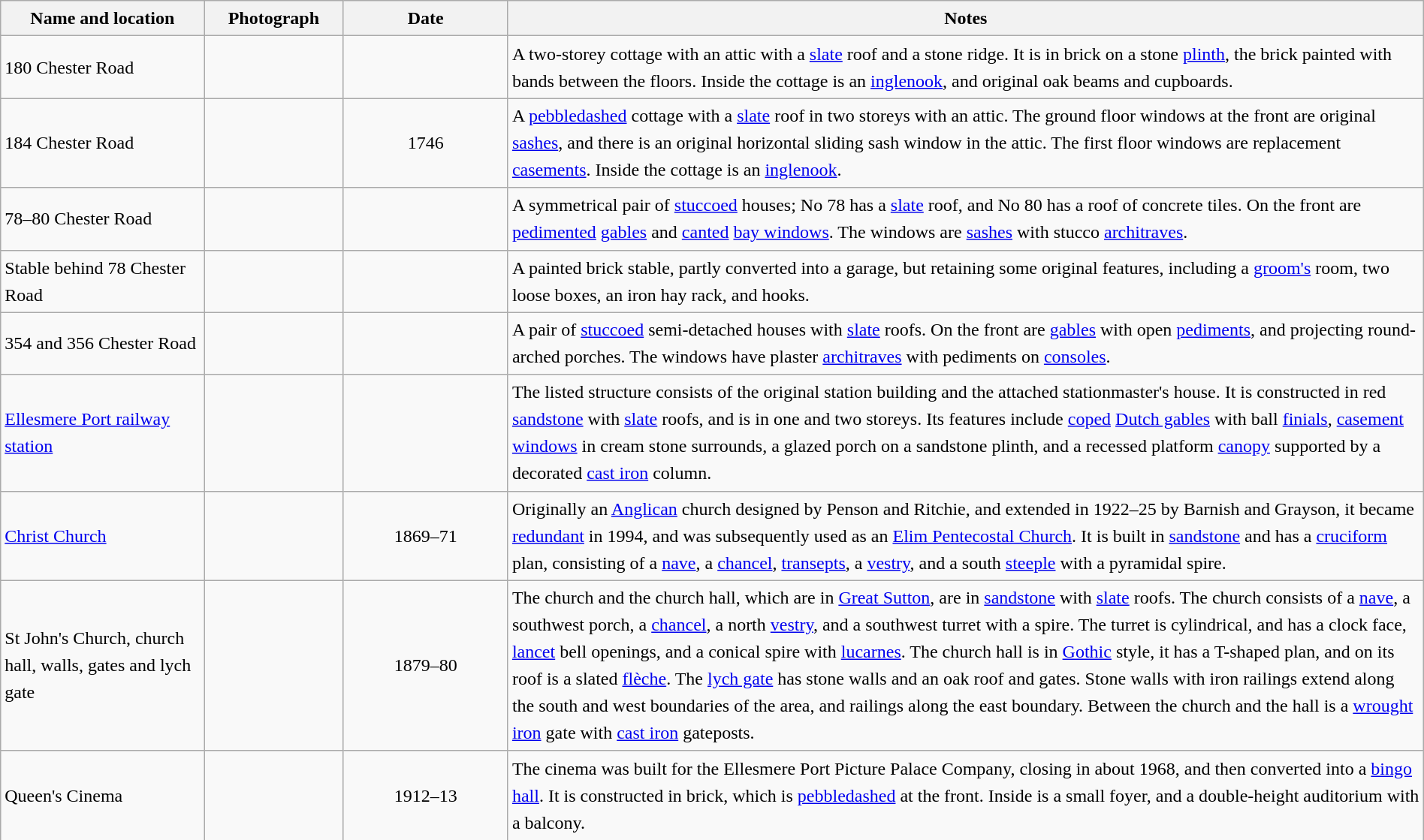<table class="wikitable sortable plainrowheaders" style="width:100%;border:0px;text-align:left;line-height:150%;">
<tr>
<th scope="col"  style="width:150px">Name and location</th>
<th scope="col"  style="width:100px" class="unsortable">Photograph</th>
<th scope="col"  style="width:120px">Date</th>
<th scope="col"  style="width:700px" class="unsortable">Notes</th>
</tr>
<tr>
<td>180 Chester Road<br><small></small></td>
<td></td>
<td align="center"></td>
<td>A two-storey cottage with an attic with a <a href='#'>slate</a> roof and a stone ridge.  It is in brick on a stone <a href='#'>plinth</a>, the brick painted with bands between the floors.  Inside the cottage is an <a href='#'>inglenook</a>, and original oak beams and cupboards.</td>
</tr>
<tr>
<td>184 Chester Road<br><small></small></td>
<td></td>
<td align="center">1746</td>
<td>A <a href='#'>pebbledashed</a> cottage with a <a href='#'>slate</a> roof in two storeys with an attic.  The ground floor windows at the front are original <a href='#'>sashes</a>, and there is an original horizontal sliding sash window in the attic.  The first floor windows are replacement <a href='#'>casements</a>.  Inside the cottage is an <a href='#'>inglenook</a>.</td>
</tr>
<tr>
<td>78–80 Chester Road<br><small></small></td>
<td></td>
<td align="center"></td>
<td>A symmetrical pair of <a href='#'>stuccoed</a> houses; No 78 has a <a href='#'>slate</a> roof, and No 80 has a roof of concrete tiles.  On the front are <a href='#'>pedimented</a> <a href='#'>gables</a> and <a href='#'>canted</a> <a href='#'>bay windows</a>.  The windows are <a href='#'>sashes</a> with stucco <a href='#'>architraves</a>.</td>
</tr>
<tr>
<td>Stable behind 78 Chester Road<br><small></small></td>
<td></td>
<td align="center"></td>
<td>A painted brick stable, partly converted into a garage, but retaining some original features, including a <a href='#'>groom's</a> room, two loose boxes, an iron hay rack, and hooks.</td>
</tr>
<tr>
<td>354 and 356 Chester Road<br><small></small></td>
<td></td>
<td align="center"></td>
<td>A pair of <a href='#'>stuccoed</a> semi-detached houses with <a href='#'>slate</a> roofs.  On the front are <a href='#'>gables</a> with open <a href='#'>pediments</a>, and projecting round-arched porches.  The windows have plaster <a href='#'>architraves</a> with pediments on <a href='#'>consoles</a>.</td>
</tr>
<tr>
<td><a href='#'>Ellesmere Port railway station</a><br><small></small></td>
<td></td>
<td align="center"></td>
<td>The listed structure consists of the original station building and the attached stationmaster's house.  It is constructed in red <a href='#'>sandstone</a> with <a href='#'>slate</a> roofs, and is in one and two storeys.  Its features include <a href='#'>coped</a> <a href='#'>Dutch gables</a> with ball <a href='#'>finials</a>, <a href='#'>casement windows</a> in cream stone surrounds, a glazed porch on a sandstone plinth, and a recessed platform <a href='#'>canopy</a> supported by a decorated <a href='#'>cast iron</a> column.</td>
</tr>
<tr>
<td><a href='#'>Christ Church</a><br><small></small></td>
<td></td>
<td align="center">1869–71</td>
<td>Originally an <a href='#'>Anglican</a> church designed by Penson and Ritchie, and extended in 1922–25 by Barnish and Grayson, it became <a href='#'>redundant</a> in 1994, and was subsequently used as an <a href='#'>Elim Pentecostal Church</a>.  It is built in <a href='#'>sandstone</a> and has a <a href='#'>cruciform</a> plan, consisting of a <a href='#'>nave</a>, a <a href='#'>chancel</a>, <a href='#'>transepts</a>, a <a href='#'>vestry</a>, and a south <a href='#'>steeple</a> with a pyramidal spire.</td>
</tr>
<tr>
<td>St John's Church, church hall, walls, gates and lych gate<br><small></small></td>
<td></td>
<td align="center">1879–80</td>
<td>The church and the church hall, which are in <a href='#'>Great Sutton</a>, are in <a href='#'>sandstone</a> with <a href='#'>slate</a> roofs.  The church consists of a <a href='#'>nave</a>, a southwest porch, a <a href='#'>chancel</a>, a north <a href='#'>vestry</a>, and a southwest turret with a spire.  The turret is cylindrical, and has a clock face, <a href='#'>lancet</a> bell openings, and a conical spire with <a href='#'>lucarnes</a>.  The church hall is in <a href='#'>Gothic</a> style, it has a T-shaped plan, and on its roof is a slated <a href='#'>flèche</a>.  The <a href='#'>lych gate</a> has stone walls and an oak roof and gates.  Stone walls with iron railings extend along the south and west boundaries of the area, and railings along the east boundary.  Between the church and the hall is a <a href='#'>wrought iron</a> gate with <a href='#'>cast iron</a> gateposts.</td>
</tr>
<tr>
<td>Queen's Cinema<br><small></small></td>
<td></td>
<td align="center">1912–13</td>
<td>The cinema was built for the Ellesmere Port Picture Palace Company, closing in about 1968, and then converted into a <a href='#'>bingo hall</a>.  It is constructed in brick, which is <a href='#'>pebbledashed</a> at the front.  Inside is a small foyer, and a double-height auditorium with a balcony.</td>
</tr>
<tr>
</tr>
</table>
